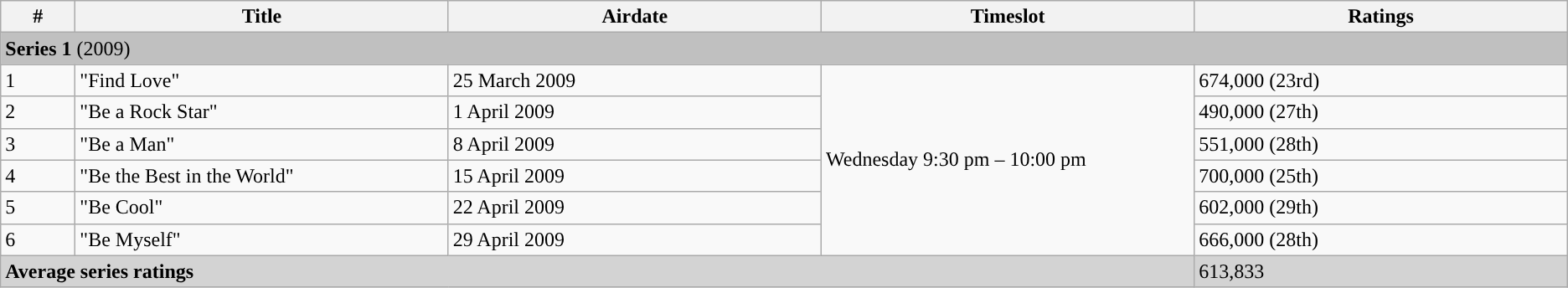<table class="wikitable" style="text-align:center'">
<tr>
<th width=2%>#</th>
<th width=10%>Title</th>
<th width=10%>Airdate</th>
<th width=10%>Timeslot</th>
<th width=10%>Ratings</th>
</tr>
<tr bgcolor="silver">
<td colspan=5><strong>Series 1</strong> (2009)</td>
</tr>
<tr>
<td>1</td>
<td align=left>"Find Love"</td>
<td>25 March 2009</td>
<td rowspan=6>Wednesday 9:30 pm – 10:00 pm</td>
<td>674,000 (23rd)</td>
</tr>
<tr>
<td>2</td>
<td align=left>"Be a Rock Star"</td>
<td>1 April 2009</td>
<td>490,000 (27th)</td>
</tr>
<tr>
<td>3</td>
<td align=left>"Be a Man"</td>
<td>8 April 2009</td>
<td>551,000 (28th)</td>
</tr>
<tr>
<td>4</td>
<td align=left>"Be the Best in the World"</td>
<td>15 April 2009</td>
<td>700,000 (25th)</td>
</tr>
<tr>
<td>5</td>
<td align=left>"Be Cool"</td>
<td>22 April 2009</td>
<td>602,000 (29th)</td>
</tr>
<tr>
<td>6</td>
<td align=left>"Be Myself"</td>
<td>29 April 2009</td>
<td>666,000 (28th)</td>
</tr>
<tr bgcolor="#D3D3D3">
<td colspan=4><strong>Average series ratings</strong></td>
<td>613,833</td>
</tr>
</table>
